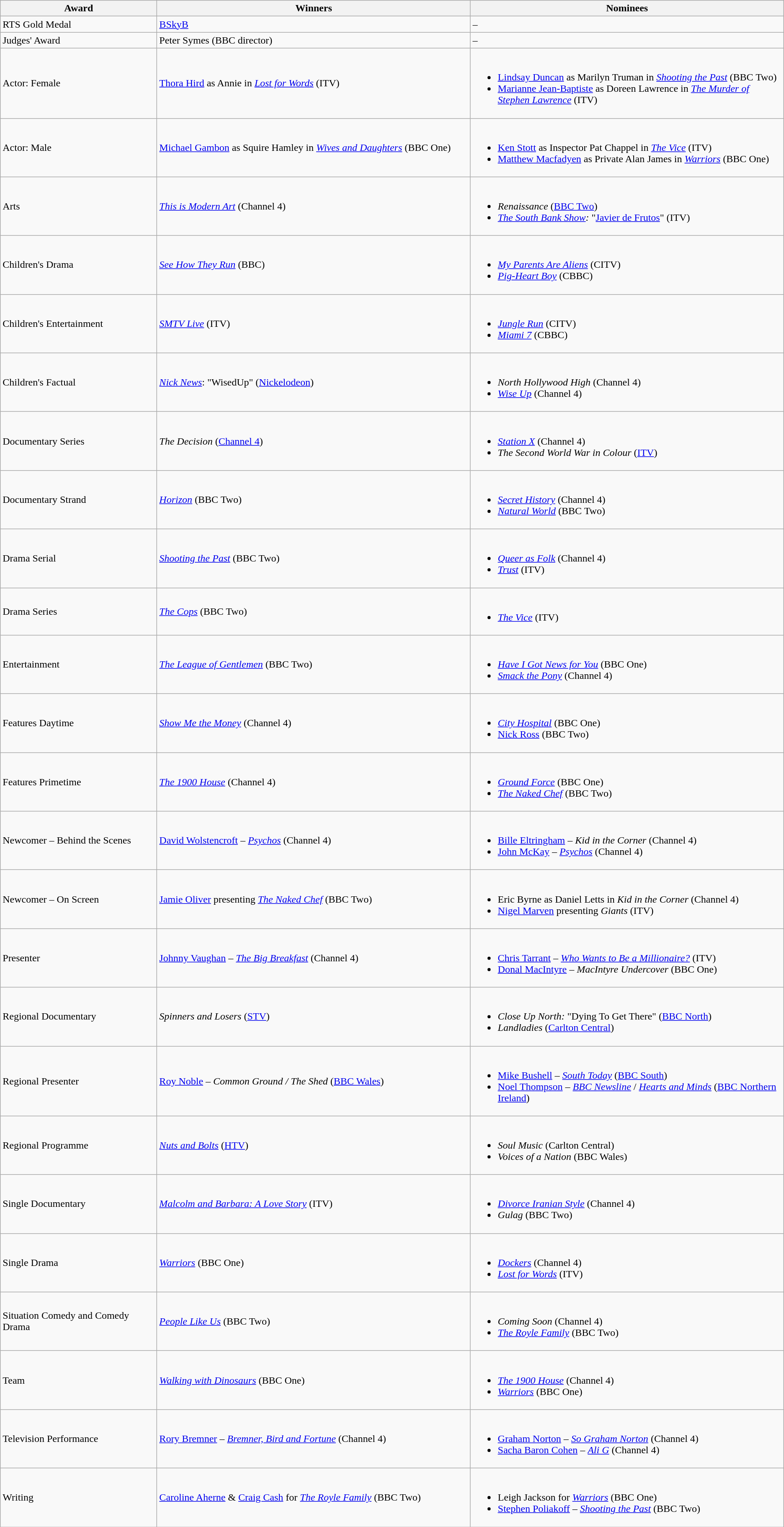<table class="wikitable">
<tr>
<th width="20%">Award</th>
<th width="40%">Winners</th>
<th width="40%">Nominees</th>
</tr>
<tr>
<td>RTS Gold Medal</td>
<td><a href='#'>BSkyB</a></td>
<td>–</td>
</tr>
<tr>
<td>Judges' Award</td>
<td>Peter Symes (BBC director)</td>
<td>–</td>
</tr>
<tr>
<td>Actor: Female</td>
<td><a href='#'>Thora Hird</a> as Annie in <em><a href='#'>Lost for Words</a></em> (ITV)</td>
<td><br><ul><li><a href='#'>Lindsay Duncan</a> as Marilyn Truman in <em><a href='#'>Shooting the Past</a></em> (BBC Two)</li><li><a href='#'>Marianne Jean-Baptiste</a> as Doreen Lawrence in <em><a href='#'>The Murder of Stephen Lawrence</a></em> (ITV)</li></ul></td>
</tr>
<tr>
<td>Actor: Male</td>
<td><a href='#'>Michael Gambon</a> as Squire Hamley in <em><a href='#'>Wives and Daughters</a></em> (BBC One)</td>
<td><br><ul><li><a href='#'>Ken Stott</a> as Inspector Pat Chappel in <em><a href='#'>The Vice</a></em> (ITV)</li><li><a href='#'>Matthew Macfadyen</a> as Private Alan James in <em><a href='#'>Warriors</a></em> (BBC One)</li></ul></td>
</tr>
<tr>
<td>Arts</td>
<td><em><a href='#'>This is Modern Art</a></em> (Channel 4)</td>
<td><br><ul><li><em>Renaissance</em> (<a href='#'>BBC Two</a>)</li><li><em><a href='#'>The South Bank Show</a>:</em> "<a href='#'>Javier de Frutos</a>" (ITV)</li></ul></td>
</tr>
<tr>
<td>Children's Drama</td>
<td><em><a href='#'>See How They Run</a></em> (BBC)</td>
<td><br><ul><li><em><a href='#'>My Parents Are Aliens</a></em> (CITV)</li><li><em><a href='#'>Pig-Heart Boy</a></em> (CBBC)</li></ul></td>
</tr>
<tr>
<td>Children's Entertainment</td>
<td><em><a href='#'>SMTV Live</a></em> (ITV)</td>
<td><br><ul><li><em><a href='#'>Jungle Run</a></em> (CITV)</li><li><em><a href='#'>Miami 7</a></em> (CBBC)</li></ul></td>
</tr>
<tr>
<td>Children's Factual</td>
<td><em><a href='#'>Nick News</a></em>: "WisedUp" (<a href='#'>Nickelodeon</a>)</td>
<td><br><ul><li><em>North Hollywood High</em> (Channel 4)</li><li><em><a href='#'>Wise Up</a></em> (Channel 4)</li></ul></td>
</tr>
<tr>
<td>Documentary Series</td>
<td><em>The Decision</em> (<a href='#'>Channel 4</a>)</td>
<td><br><ul><li><em><a href='#'>Station X</a></em> (Channel 4)</li><li><em>The Second World War in Colour</em> (<a href='#'>ITV</a>)</li></ul></td>
</tr>
<tr>
<td>Documentary Strand</td>
<td><em><a href='#'>Horizon</a></em> (BBC Two)</td>
<td><br><ul><li><em><a href='#'>Secret History</a></em> (Channel 4)</li><li><em><a href='#'>Natural World</a></em> (BBC Two)</li></ul></td>
</tr>
<tr>
<td>Drama Serial</td>
<td><em><a href='#'>Shooting the Past</a></em> (BBC Two)</td>
<td><br><ul><li><em><a href='#'>Queer as Folk</a></em> (Channel 4)</li><li><em><a href='#'>Trust</a></em> (ITV)</li></ul></td>
</tr>
<tr>
<td>Drama Series</td>
<td><em><a href='#'>The Cops</a></em> (BBC Two)</td>
<td><br><ul><li><em><a href='#'>The Vice</a></em> (ITV)</li></ul></td>
</tr>
<tr>
<td>Entertainment</td>
<td><em><a href='#'>The League of Gentlemen</a></em> (BBC Two)</td>
<td><br><ul><li><em><a href='#'>Have I Got News for You</a></em> (BBC One)</li><li><em><a href='#'>Smack the Pony</a></em> (Channel 4)</li></ul></td>
</tr>
<tr>
<td>Features Daytime</td>
<td><em><a href='#'>Show Me the Money</a></em> (Channel 4)</td>
<td><br><ul><li><em><a href='#'>City Hospital</a></em> (BBC One)</li><li><a href='#'>Nick Ross</a> (BBC Two)</li></ul></td>
</tr>
<tr>
<td>Features Primetime</td>
<td><em><a href='#'>The 1900 House</a></em> (Channel 4)</td>
<td><br><ul><li><em><a href='#'>Ground Force</a></em> (BBC One)</li><li><em><a href='#'>The Naked Chef</a></em> (BBC Two)</li></ul></td>
</tr>
<tr>
<td>Newcomer – Behind the Scenes</td>
<td><a href='#'>David Wolstencroft</a> – <em><a href='#'>Psychos</a></em> (Channel 4)</td>
<td><br><ul><li><a href='#'>Bille Eltringham</a> – <em>Kid in the Corner</em> (Channel 4)</li><li><a href='#'>John McKay</a> – <em><a href='#'>Psychos</a></em> (Channel 4)</li></ul></td>
</tr>
<tr>
<td>Newcomer – On Screen</td>
<td><a href='#'>Jamie Oliver</a> presenting <em><a href='#'>The Naked Chef</a></em> (BBC Two)</td>
<td><br><ul><li>Eric Byrne as Daniel Letts in <em>Kid in the Corner</em> (Channel 4)</li><li><a href='#'>Nigel Marven</a> presenting <em>Giants</em> (ITV)</li></ul></td>
</tr>
<tr>
<td>Presenter</td>
<td><a href='#'>Johnny Vaughan</a> – <em><a href='#'>The Big Breakfast</a></em> (Channel 4)</td>
<td><br><ul><li><a href='#'>Chris Tarrant</a> – <em><a href='#'>Who Wants to Be a Millionaire?</a></em> (ITV)</li><li><a href='#'>Donal MacIntyre</a> – <em>MacIntyre Undercover</em> (BBC One)</li></ul></td>
</tr>
<tr>
<td>Regional Documentary</td>
<td><em>Spinners and Losers</em> (<a href='#'>STV</a>)</td>
<td><br><ul><li><em>Close Up North:</em> "Dying To Get There" (<a href='#'>BBC North</a>)</li><li><em>Landladies</em> (<a href='#'>Carlton Central</a>)</li></ul></td>
</tr>
<tr>
<td>Regional Presenter</td>
<td><a href='#'>Roy Noble</a> – <em>Common Ground / The Shed</em> (<a href='#'>BBC Wales</a>)</td>
<td><br><ul><li><a href='#'>Mike Bushell</a> – <em><a href='#'>South Today</a></em> (<a href='#'>BBC South</a>)</li><li><a href='#'>Noel Thompson</a> – <em><a href='#'>BBC Newsline</a></em> / <em><a href='#'>Hearts and Minds</a></em> (<a href='#'>BBC Northern Ireland</a>)</li></ul></td>
</tr>
<tr>
<td>Regional Programme</td>
<td><em><a href='#'>Nuts and Bolts</a></em> (<a href='#'>HTV</a>)</td>
<td><br><ul><li><em>Soul Music</em> (Carlton Central)</li><li><em>Voices of a Nation</em> (BBC Wales)</li></ul></td>
</tr>
<tr>
<td>Single Documentary</td>
<td><em><a href='#'>Malcolm and Barbara: A Love Story</a></em> (ITV)</td>
<td><br><ul><li><em><a href='#'>Divorce Iranian Style</a></em> (Channel 4)</li><li><em>Gulag</em> (BBC Two)</li></ul></td>
</tr>
<tr>
<td>Single Drama</td>
<td><em><a href='#'>Warriors</a></em> (BBC One)</td>
<td><br><ul><li><em><a href='#'>Dockers</a></em> (Channel 4)</li><li><em><a href='#'>Lost for Words</a></em> (ITV)</li></ul></td>
</tr>
<tr>
<td>Situation Comedy and Comedy Drama</td>
<td><em><a href='#'>People Like Us</a></em> (BBC Two)</td>
<td><br><ul><li><em>Coming Soon</em> (Channel 4)</li><li><em><a href='#'>The Royle Family</a></em> (BBC Two)</li></ul></td>
</tr>
<tr>
<td>Team</td>
<td><em><a href='#'>Walking with Dinosaurs</a></em> (BBC One)</td>
<td><br><ul><li><em><a href='#'>The 1900 House</a></em> (Channel 4)</li><li><em><a href='#'>Warriors</a></em> (BBC One)</li></ul></td>
</tr>
<tr>
<td>Television Performance</td>
<td><a href='#'>Rory Bremner</a> – <em><a href='#'>Bremner, Bird and Fortune</a></em> (Channel 4)</td>
<td><br><ul><li><a href='#'>Graham Norton</a> – <em><a href='#'>So Graham Norton</a></em> (Channel 4)</li><li><a href='#'>Sacha Baron Cohen</a> – <em><a href='#'>Ali G</a></em> (Channel 4)</li></ul></td>
</tr>
<tr>
<td>Writing</td>
<td><a href='#'>Caroline Aherne</a> & <a href='#'>Craig Cash</a> for <em><a href='#'>The Royle Family</a></em> (BBC Two)</td>
<td><br><ul><li>Leigh Jackson for <em><a href='#'>Warriors</a></em> (BBC One)</li><li><a href='#'>Stephen Poliakoff</a> – <em><a href='#'>Shooting the Past</a></em> (BBC Two)</li></ul></td>
</tr>
</table>
